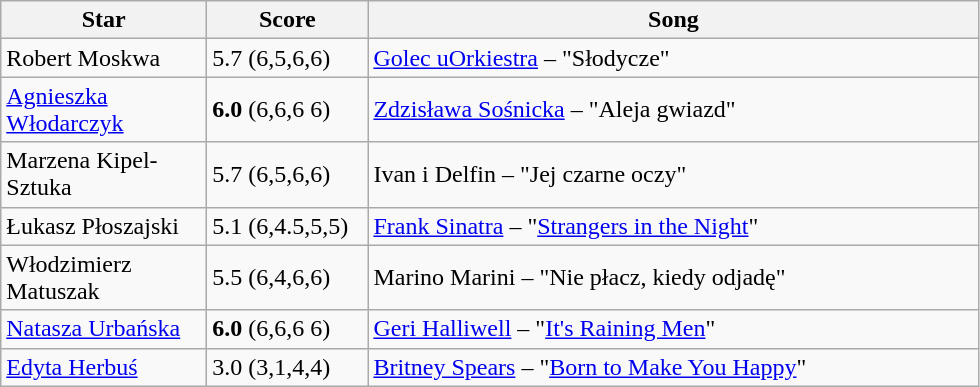<table class="wikitable">
<tr>
<th style="width:130px;">Star</th>
<th style="width:100px;">Score</th>
<th style="width:400px;">Song</th>
</tr>
<tr>
<td>Robert Moskwa</td>
<td>5.7 (6,5,6,6)</td>
<td><a href='#'>Golec uOrkiestra</a> – "Słodycze"</td>
</tr>
<tr>
<td><a href='#'>Agnieszka Włodarczyk</a></td>
<td><strong>6.0</strong> (6,6,6 6)</td>
<td><a href='#'>Zdzisława Sośnicka</a> – "Aleja gwiazd"</td>
</tr>
<tr>
<td>Marzena Kipel-Sztuka</td>
<td>5.7 (6,5,6,6)</td>
<td>Ivan i Delfin – "Jej czarne oczy"</td>
</tr>
<tr>
<td>Łukasz Płoszajski</td>
<td>5.1 (6,4.5,5,5)</td>
<td><a href='#'>Frank Sinatra</a> – "<a href='#'>Strangers in the Night</a>"</td>
</tr>
<tr>
<td>Włodzimierz Matuszak</td>
<td>5.5 (6,4,6,6)</td>
<td>Marino Marini – "Nie płacz, kiedy odjadę"</td>
</tr>
<tr>
<td><a href='#'>Natasza Urbańska</a></td>
<td><strong>6.0</strong> (6,6,6 6)</td>
<td><a href='#'>Geri Halliwell</a> – "<a href='#'>It's Raining Men</a>"</td>
</tr>
<tr>
<td><a href='#'>Edyta Herbuś</a></td>
<td>3.0 (3,1,4,4)</td>
<td><a href='#'>Britney Spears</a> – "<a href='#'>Born to Make You Happy</a>"</td>
</tr>
</table>
